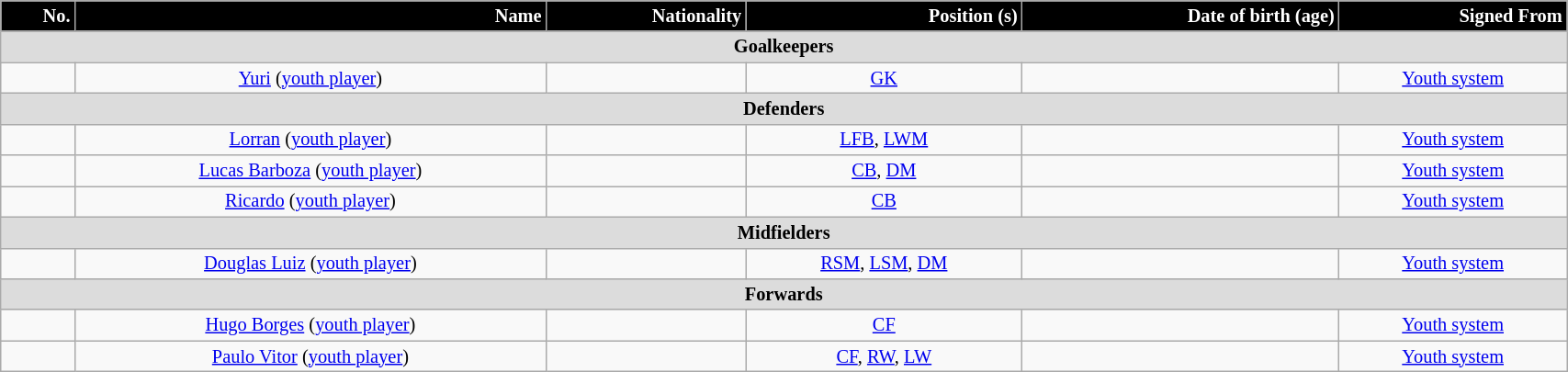<table class="wikitable"  style="text-align:center; font-size:85%; width:90%;">
<tr>
<th style="background:black; color:white; text-align:right;">No.</th>
<th style="background:black; color:white; text-align:right;">Name</th>
<th style="background:black; color:white; text-align:right;">Nationality</th>
<th style="background:black; color:white; text-align:right;">Position (s)</th>
<th style="background:black; color:white; text-align:right;">Date of birth (age)</th>
<th style="background:black; color:white; text-align:right;">Signed From</th>
</tr>
<tr>
<th colspan="6"  style="background:#dcdcdc; text-align:center;">Goalkeepers</th>
</tr>
<tr>
<td></td>
<td><a href='#'>Yuri</a> (<a href='#'>youth player</a>)</td>
<td></td>
<td><a href='#'>GK</a></td>
<td></td>
<td><a href='#'>Youth system</a></td>
</tr>
<tr>
<th colspan="6"  style="background:#dcdcdc; text-align:center;">Defenders</th>
</tr>
<tr>
<td></td>
<td><a href='#'>Lorran</a> (<a href='#'>youth player</a>)</td>
<td></td>
<td><a href='#'>LFB</a>, <a href='#'>LWM</a></td>
<td></td>
<td><a href='#'>Youth system</a></td>
</tr>
<tr>
<td></td>
<td><a href='#'>Lucas Barboza</a> (<a href='#'>youth player</a>)</td>
<td></td>
<td><a href='#'>CB</a>, <a href='#'>DM</a></td>
<td></td>
<td><a href='#'>Youth system</a></td>
</tr>
<tr>
<td></td>
<td><a href='#'>Ricardo</a> (<a href='#'>youth player</a>)</td>
<td></td>
<td><a href='#'>CB</a></td>
<td></td>
<td><a href='#'>Youth system</a></td>
</tr>
<tr>
<th colspan="7"  style="background:#dcdcdc; text-align:center;">Midfielders</th>
</tr>
<tr>
<td></td>
<td><a href='#'>Douglas Luiz</a> (<a href='#'>youth player</a>)</td>
<td></td>
<td><a href='#'>RSM</a>, <a href='#'>LSM</a>, <a href='#'>DM</a></td>
<td></td>
<td><a href='#'>Youth system</a></td>
</tr>
<tr>
<th colspan="11"  style="background:#dcdcdc; text-align:center;">Forwards</th>
</tr>
<tr>
<td></td>
<td><a href='#'>Hugo Borges</a> (<a href='#'>youth player</a>)</td>
<td></td>
<td><a href='#'>CF</a></td>
<td></td>
<td><a href='#'>Youth system</a></td>
</tr>
<tr>
<td></td>
<td><a href='#'>Paulo Vitor</a> (<a href='#'>youth player</a>)</td>
<td></td>
<td><a href='#'>CF</a>, <a href='#'>RW</a>, <a href='#'>LW</a></td>
<td></td>
<td><a href='#'>Youth system</a></td>
</tr>
</table>
